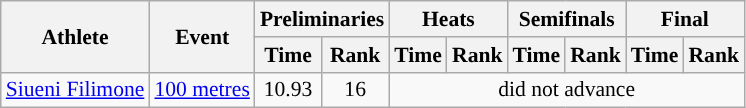<table class=wikitable style="font-size:90%;">
<tr>
<th rowspan=2>Athlete</th>
<th rowspan=2>Event</th>
<th colspan=2>Preliminaries</th>
<th colspan=2>Heats</th>
<th colspan=2>Semifinals</th>
<th colspan=2>Final</th>
</tr>
<tr>
<th>Time</th>
<th>Rank</th>
<th>Time</th>
<th>Rank</th>
<th>Time</th>
<th>Rank</th>
<th>Time</th>
<th>Rank</th>
</tr>
<tr>
<td><a href='#'>Siueni Filimone</a></td>
<td><a href='#'>100 metres</a></td>
<td align="center">10.93</td>
<td align="center">16</td>
<td align="center" colspan=6>did not advance</td>
</tr>
</table>
